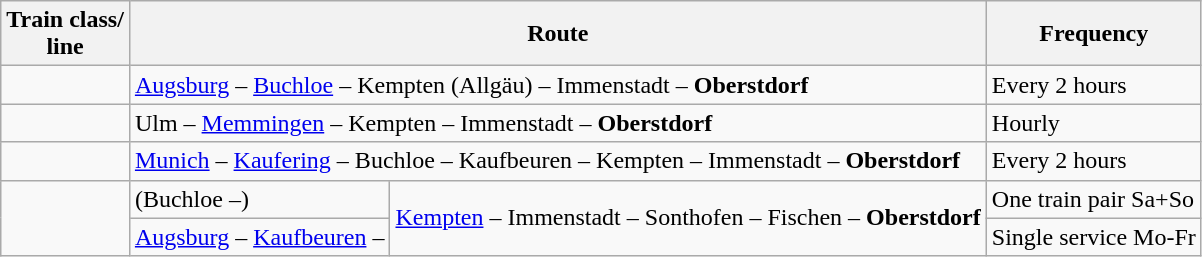<table class="wikitable">
<tr class="hintergrundfarbe6">
<th>Train class/<br>line</th>
<th colspan="2">Route</th>
<th>Frequency</th>
</tr>
<tr>
<td align="center"></td>
<td colspan="2"><a href='#'>Augsburg</a> – <a href='#'>Buchloe</a> – Kempten (Allgäu) – Immenstadt – <strong>Oberstdorf</strong></td>
<td>Every 2 hours</td>
</tr>
<tr>
<td align="center"></td>
<td colspan="2">Ulm – <a href='#'>Memmingen</a> – Kempten – Immenstadt – <strong>Oberstdorf</strong></td>
<td>Hourly</td>
</tr>
<tr>
<td align="center"></td>
<td colspan="2"><a href='#'>Munich</a> – <a href='#'>Kaufering</a> – Buchloe – Kaufbeuren – Kempten – Immenstadt – <strong>Oberstdorf</strong></td>
<td>Every 2 hours</td>
</tr>
<tr>
<td rowspan="2" align="center"></td>
<td>(Buchloe –)</td>
<td rowspan="2"><a href='#'>Kempten</a> – Immenstadt – Sonthofen – Fischen – <strong>Oberstdorf</strong></td>
<td>One train pair Sa+So</td>
</tr>
<tr>
<td><a href='#'>Augsburg</a> – <a href='#'>Kaufbeuren</a> –</td>
<td>Single service Mo-Fr</td>
</tr>
</table>
